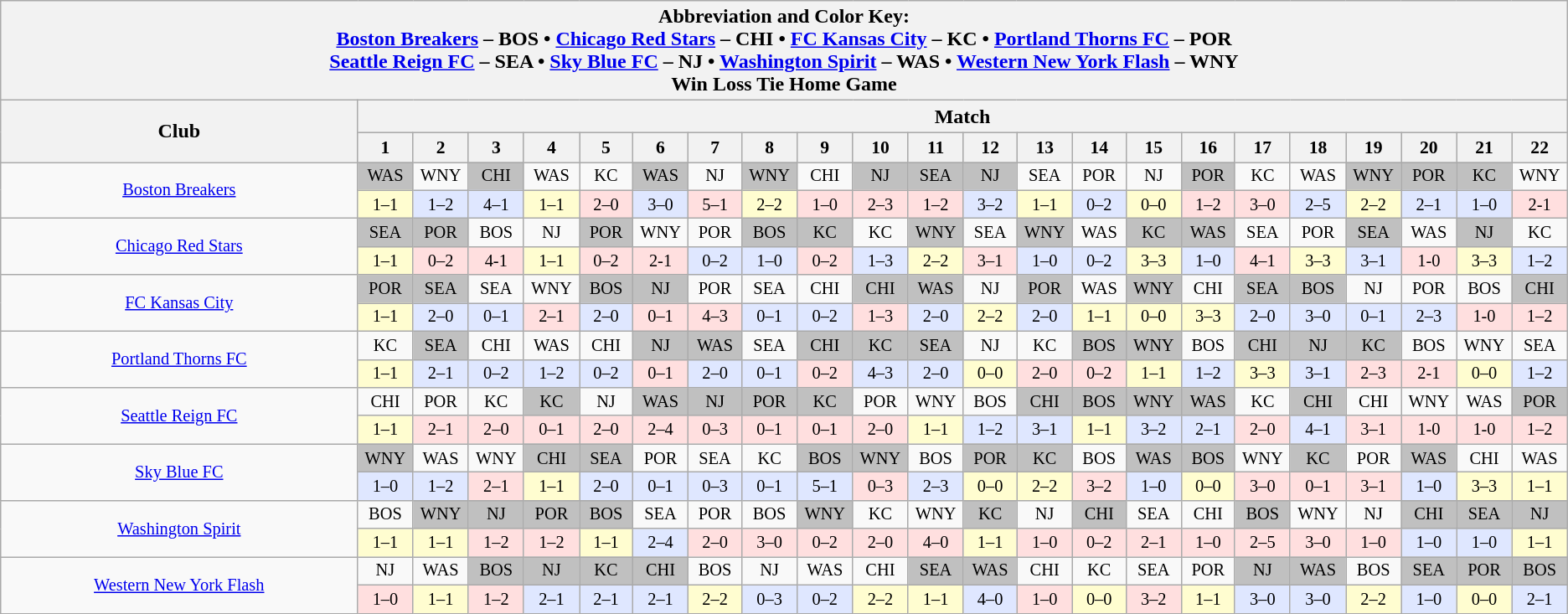<table class="wikitable" style="text-align:center;width=90%">
<tr>
<th colspan="23">Abbreviation and Color Key:<br><a href='#'>Boston Breakers</a> – BOS • <a href='#'>Chicago Red Stars</a> – CHI • <a href='#'>FC Kansas City</a> – KC • <a href='#'>Portland Thorns FC</a> – POR<br><a href='#'>Seattle Reign FC</a> – SEA • <a href='#'>Sky Blue FC</a> – NJ • <a href='#'>Washington Spirit</a> – WAS • <a href='#'>Western New York Flash</a> – WNY<br><span>Win</span>  <span>Loss</span>  <span>Tie</span> <span>Home Game</span></th>
</tr>
<tr>
<th style="width:20%;" rowspan="2">Club</th>
<th style="width:72%;" colspan="22">Match</th>
</tr>
<tr style="background:#ccc; font-size:90%;">
<th style="width:3%;">1</th>
<th style="width:3%;">2</th>
<th style="width:3%;">3</th>
<th style="width:3%;">4</th>
<th style="width:3%;">5</th>
<th style="width:3%;">6</th>
<th style="width:3%;">7</th>
<th style="width:3%;">8</th>
<th style="width:3%;">9</th>
<th style="width:3%;">10</th>
<th style="width:3%;">11</th>
<th style="width:3%;">12</th>
<th style="width:3%;">13</th>
<th style="width:3%;">14</th>
<th style="width:3%;">15</th>
<th style="width:3%;">16</th>
<th style="width:3%;">17</th>
<th style="width:3%;">18</th>
<th style="width:3%;">19</th>
<th style="width:3%;">20</th>
<th style="width:3%;">21</th>
<th style="width:3%;">22<br>
</th>
</tr>
<tr style="font-size: 85%">
<td rowspan="2"><a href='#'>Boston Breakers</a></td>
<td style="background:silver;">WAS</td>
<td>WNY</td>
<td style="background:silver;">CHI</td>
<td>WAS</td>
<td>KC</td>
<td style="background:silver;">WAS</td>
<td>NJ</td>
<td style="background:silver;">WNY</td>
<td>CHI</td>
<td style="background:silver;">NJ</td>
<td style="background:silver;">SEA</td>
<td style="background:silver;">NJ</td>
<td>SEA</td>
<td>POR</td>
<td>NJ</td>
<td style="background:silver;">POR</td>
<td>KC</td>
<td>WAS</td>
<td style="background:silver;">WNY</td>
<td style="background:silver;">POR</td>
<td style="background:silver;">KC</td>
<td>WNY</td>
</tr>
<tr style="font-size: 85%">
<td style="background:#fffdd0;">1–1</td>
<td style="background:#dfe7ff;">1–2</td>
<td style="background:#dfe7ff;">4–1</td>
<td style="background:#fffdd0;">1–1</td>
<td style="background:#ffdfdf;">2–0</td>
<td style="background:#dfe7ff;">3–0</td>
<td style="background:#ffdfdf;">5–1</td>
<td style="background:#fffdd0;">2–2</td>
<td style="background:#ffdfdf;">1–0</td>
<td style="background:#ffdfdf;">2–3</td>
<td style="background:#ffdfdf;">1–2</td>
<td style="background:#dfe7ff;">3–2</td>
<td style="background:#fffdd0;">1–1</td>
<td style="background:#dfe7ff;">0–2</td>
<td style="background:#fffdd0;">0–0</td>
<td style="background:#ffdfdf;">1–2</td>
<td style="background:#ffdfdf;">3–0</td>
<td style="background:#dfe7ff;">2–5</td>
<td style="background:#fffdd0;">2–2</td>
<td style="background:#dfe7ff;">2–1</td>
<td style="background:#dfe7ff;">1–0</td>
<td style="background:#ffdfdf;">2-1</td>
</tr>
<tr style="font-size: 85%">
<td rowspan="2"><a href='#'>Chicago Red Stars</a></td>
<td style="background:silver;">SEA</td>
<td style="background:silver;">POR</td>
<td>BOS</td>
<td>NJ</td>
<td style="background:silver;">POR</td>
<td>WNY</td>
<td>POR</td>
<td style="background:silver;">BOS</td>
<td style="background:silver;">KC</td>
<td>KC</td>
<td style="background:silver;">WNY</td>
<td>SEA</td>
<td style="background:silver;">WNY</td>
<td>WAS</td>
<td style="background:silver;">KC</td>
<td style="background:silver;">WAS</td>
<td>SEA</td>
<td>POR</td>
<td style="background:silver;">SEA</td>
<td>WAS</td>
<td style="background:silver;">NJ</td>
<td>KC</td>
</tr>
<tr style="font-size: 85%">
<td style="background:#fffdd0;">1–1</td>
<td style="background:#ffdfdf;">0–2</td>
<td style="background:#ffdfdf;">4-1</td>
<td style="background:#fffdd0;">1–1</td>
<td style="background:#ffdfdf;">0–2</td>
<td style="background:#ffdfdf;">2-1</td>
<td style="background:#dfe7ff;">0–2</td>
<td style="background:#dfe7ff;">1–0</td>
<td style="background:#ffdfdf;">0–2</td>
<td style="background:#dfe7ff;">1–3</td>
<td style="background:#fffdd0;">2–2</td>
<td style="background:#ffdfdf;">3–1</td>
<td style="background:#dfe7ff;">1–0</td>
<td style="background:#dfe7ff;">0–2</td>
<td style="background:#fffdd0;">3–3</td>
<td style="background:#dfe7ff;">1–0</td>
<td style="background:#ffdfdf;">4–1</td>
<td style="background:#fffdd0;">3–3</td>
<td style="background:#dfe7ff;">3–1</td>
<td style="background:#ffdfdf;">1-0</td>
<td style="background:#fffdd0;">3–3</td>
<td style="background:#dfe7ff;">1–2</td>
</tr>
<tr style="font-size: 85%">
<td rowspan="2"><a href='#'>FC Kansas City</a></td>
<td style="background:silver;">POR</td>
<td style="background:silver;">SEA</td>
<td>SEA</td>
<td>WNY</td>
<td style="background:silver;">BOS</td>
<td style="background:silver;">NJ</td>
<td>POR</td>
<td>SEA</td>
<td>CHI</td>
<td style="background:silver;">CHI</td>
<td style="background:silver;">WAS</td>
<td>NJ</td>
<td style="background:silver;">POR</td>
<td>WAS</td>
<td style="background:silver;">WNY</td>
<td>CHI</td>
<td style="background:silver;">SEA</td>
<td style="background:silver;">BOS</td>
<td>NJ</td>
<td>POR</td>
<td>BOS</td>
<td style="background:silver;">CHI</td>
</tr>
<tr style="font-size: 85%">
<td style="background:#fffdd0;">1–1</td>
<td style="background:#dfe7ff;">2–0</td>
<td style="background:#dfe7ff;">0–1</td>
<td style="background:#ffdfdf;">2–1</td>
<td style="background:#dfe7ff;">2–0</td>
<td style="background:#ffdfdf;">0–1</td>
<td style="background:#ffdfdf;">4–3</td>
<td style="background:#dfe7ff;">0–1</td>
<td style="background:#dfe7ff;">0–2</td>
<td style="background:#ffdfdf;">1–3</td>
<td style="background:#dfe7ff;">2–0</td>
<td style="background:#fffdd0;">2–2</td>
<td style="background:#dfe7ff;">2–0</td>
<td style="background:#fffdd0;">1–1</td>
<td style="background:#fffdd0;">0–0</td>
<td style="background:#fffdd0;">3–3</td>
<td style="background:#dfe7ff;">2–0</td>
<td style="background:#dfe7ff;">3–0</td>
<td style="background:#dfe7ff;">0–1</td>
<td style="background:#dfe7ff;">2–3</td>
<td style="background:#ffdfdf;">1-0</td>
<td style="background:#ffdfdf;">1–2</td>
</tr>
<tr style="font-size: 85%">
<td rowspan="2"><a href='#'>Portland Thorns FC</a></td>
<td>KC</td>
<td style="background:silver;">SEA</td>
<td>CHI</td>
<td>WAS</td>
<td>CHI</td>
<td style="background:silver;">NJ</td>
<td style="background:silver;">WAS</td>
<td>SEA</td>
<td style="background:silver;">CHI</td>
<td style="background:silver;">KC</td>
<td style="background:silver;">SEA</td>
<td>NJ</td>
<td>KC</td>
<td style="background:silver;">BOS</td>
<td style="background:silver;">WNY</td>
<td>BOS</td>
<td style="background:silver;">CHI</td>
<td style="background:silver;">NJ</td>
<td style="background:silver;">KC</td>
<td>BOS</td>
<td>WNY</td>
<td>SEA</td>
</tr>
<tr style="font-size: 85%">
<td style="background:#fffdd0;">1–1</td>
<td style="background:#dfe7ff;">2–1</td>
<td style="background:#dfe7ff;">0–2</td>
<td style="background:#dfe7ff;">1–2</td>
<td style="background:#dfe7ff;">0–2</td>
<td style="background:#ffdfdf;">0–1</td>
<td style="background:#dfe7ff;">2–0</td>
<td style="background:#dfe7ff;">0–1</td>
<td style="background:#ffdfdf;">0–2</td>
<td style="background:#dfe7ff;">4–3</td>
<td style="background:#dfe7ff;">2–0</td>
<td style="background:#fffdd0;">0–0</td>
<td style="background:#ffdfdf;">2–0</td>
<td style="background:#ffdfdf;">0–2</td>
<td style="background:#fffdd0;">1–1</td>
<td style="background:#dfe7ff;">1–2</td>
<td style="background:#fffdd0;">3–3</td>
<td style="background:#dfe7ff;">3–1</td>
<td style="background:#ffdfdf;">2–3</td>
<td style="background:#ffdfdf;">2-1</td>
<td style="background:#fffdd0;">0–0</td>
<td style="background:#dfe7ff;">1–2</td>
</tr>
<tr style="font-size: 85%">
<td rowspan="2"><a href='#'>Seattle Reign FC</a></td>
<td>CHI</td>
<td>POR</td>
<td>KC</td>
<td style="background:silver;">KC</td>
<td>NJ</td>
<td style="background:silver;">WAS</td>
<td style="background:silver;">NJ</td>
<td style="background:silver;">POR</td>
<td style="background:silver;">KC</td>
<td>POR</td>
<td>WNY</td>
<td>BOS</td>
<td style="background:silver;">CHI</td>
<td style="background:silver;">BOS</td>
<td style="background:silver;">WNY</td>
<td style="background:silver;">WAS</td>
<td>KC</td>
<td style="background:silver;">CHI</td>
<td>CHI</td>
<td>WNY</td>
<td>WAS</td>
<td style="background:silver;">POR</td>
</tr>
<tr style="font-size: 85%">
<td style="background:#fffdd0;">1–1</td>
<td style="background:#ffdfdf;">2–1</td>
<td style="background:#ffdfdf;">2–0</td>
<td style="background:#ffdfdf;">0–1</td>
<td style="background:#ffdfdf;">2–0</td>
<td style="background:#ffdfdf;">2–4</td>
<td style="background:#ffdfdf;">0–3</td>
<td style="background:#ffdfdf;">0–1</td>
<td style="background:#ffdfdf;">0–1</td>
<td style="background:#ffdfdf;">2–0</td>
<td style="background:#fffdd0;">1–1</td>
<td style="background:#dfe7ff;">1–2</td>
<td style="background:#dfe7ff;">3–1</td>
<td style="background:#fffdd0;">1–1</td>
<td style="background:#dfe7ff;">3–2</td>
<td style="background:#dfe7ff;">2–1</td>
<td style="background:#ffdfdf;">2–0</td>
<td style="background:#dfe7ff;">4–1</td>
<td style="background:#ffdfdf;">3–1</td>
<td style="background:#ffdfdf;">1-0</td>
<td style="background:#ffdfdf;">1-0</td>
<td style="background:#ffdfdf;">1–2</td>
</tr>
<tr style="font-size: 85%">
<td rowspan="2"><a href='#'>Sky Blue FC</a></td>
<td style="background:silver;">WNY</td>
<td>WAS</td>
<td>WNY</td>
<td style="background:silver;">CHI</td>
<td style="background:silver;">SEA</td>
<td>POR</td>
<td>SEA</td>
<td>KC</td>
<td style="background:silver;">BOS</td>
<td style="background:silver;">WNY</td>
<td>BOS</td>
<td style="background:silver;">POR</td>
<td style="background:silver;">KC</td>
<td>BOS</td>
<td style="background:silver;">WAS</td>
<td style="background:silver;">BOS</td>
<td>WNY</td>
<td style="background:silver;">KC</td>
<td>POR</td>
<td style="background:silver;">WAS</td>
<td>CHI</td>
<td>WAS</td>
</tr>
<tr style="font-size: 85%">
<td style="background:#dfe7ff;">1–0</td>
<td style="background:#dfe7ff;">1–2</td>
<td style="background:#ffdfdf;">2–1</td>
<td style="background:#fffdd0;">1–1</td>
<td style="background:#dfe7ff;">2–0</td>
<td style="background:#dfe7ff;">0–1</td>
<td style="background:#dfe7ff;">0–3</td>
<td style="background:#dfe7ff;">0–1</td>
<td style="background:#dfe7ff;">5–1</td>
<td style="background:#ffdfdf;">0–3</td>
<td style="background:#dfe7ff;">2–3</td>
<td style="background:#fffdd0;">0–0</td>
<td style="background:#fffdd0;">2–2</td>
<td style="background:#ffdfdf;">3–2</td>
<td style="background:#dfe7ff;">1–0</td>
<td style="background:#fffdd0;">0–0</td>
<td style="background:#ffdfdf;">3–0</td>
<td style="background:#ffdfdf;">0–1</td>
<td style="background:#ffdfdf;">3–1</td>
<td style="background:#dfe7ff;">1–0</td>
<td style="background:#fffdd0;">3–3</td>
<td style="background:#fffdd0;">1–1</td>
</tr>
<tr style="font-size: 85%">
<td rowspan="2"><a href='#'>Washington Spirit</a></td>
<td>BOS</td>
<td style="background:silver;">WNY</td>
<td style="background:silver;">NJ</td>
<td style="background:silver;">POR</td>
<td style="background:silver;">BOS</td>
<td>SEA</td>
<td>POR</td>
<td>BOS</td>
<td style="background:silver;">WNY</td>
<td>KC</td>
<td>WNY</td>
<td style="background:silver;">KC</td>
<td>NJ</td>
<td style="background:silver;">CHI</td>
<td>SEA</td>
<td>CHI</td>
<td style="background:silver;">BOS</td>
<td>WNY</td>
<td>NJ</td>
<td style="background:silver;">CHI</td>
<td style="background:silver;">SEA</td>
<td style="background:silver;">NJ</td>
</tr>
<tr style="font-size: 85%">
<td style="background:#fffdd0;">1–1</td>
<td style="background:#fffdd0;">1–1</td>
<td style="background:#ffdfdf;">1–2</td>
<td style="background:#ffdfdf;">1–2</td>
<td style="background:#fffdd0;">1–1</td>
<td style="background:#dfe7ff;">2–4</td>
<td style="background:#ffdfdf;">2–0</td>
<td style="background:#ffdfdf;">3–0</td>
<td style="background:#ffdfdf;">0–2</td>
<td style="background:#ffdfdf;">2–0</td>
<td style="background:#ffdfdf;">4–0</td>
<td style="background:#fffdd0;">1–1</td>
<td style="background:#ffdfdf;">1–0</td>
<td style="background:#ffdfdf;">0–2</td>
<td style="background:#ffdfdf;">2–1</td>
<td style="background:#ffdfdf;">1–0</td>
<td style="background:#ffdfdf;">2–5</td>
<td style="background:#ffdfdf;">3–0</td>
<td style="background:#ffdfdf;">1–0</td>
<td style="background:#dfe7ff;">1–0</td>
<td style="background:#dfe7ff;">1–0</td>
<td style="background:#fffdd0;">1–1</td>
</tr>
<tr style="font-size: 85%">
<td rowspan="2"><a href='#'>Western New York Flash</a></td>
<td>NJ</td>
<td>WAS</td>
<td style="background:silver;">BOS</td>
<td style="background:silver;">NJ</td>
<td style="background:silver;">KC</td>
<td style="background:silver;">CHI</td>
<td>BOS</td>
<td>NJ</td>
<td>WAS</td>
<td>CHI</td>
<td style="background:silver;">SEA</td>
<td style="background:silver;">WAS</td>
<td>CHI</td>
<td>KC</td>
<td>SEA</td>
<td>POR</td>
<td style="background:silver;">NJ</td>
<td style="background:silver;">WAS</td>
<td>BOS</td>
<td style="background:silver;">SEA</td>
<td style="background:silver;">POR</td>
<td style="background:silver;">BOS</td>
</tr>
<tr style="font-size: 85%">
<td style="background:#ffdfdf;">1–0</td>
<td style="background:#fffdd0;">1–1</td>
<td style="background:#ffdfdf;">1–2</td>
<td style="background:#dfe7ff;">2–1</td>
<td style="background:#dfe7ff;">2–1</td>
<td style="background:#dfe7ff;">2–1</td>
<td style="background:#fffdd0;">2–2</td>
<td style="background:#dfe7ff;">0–3</td>
<td style="background:#dfe7ff;">0–2</td>
<td style="background:#fffdd0;">2–2</td>
<td style="background:#fffdd0;">1–1</td>
<td style="background:#dfe7ff;">4–0</td>
<td style="background:#ffdfdf;">1–0</td>
<td style="background:#fffdd0;">0–0</td>
<td style="background:#ffdfdf;">3–2</td>
<td style="background:#fffdd0;">1–1</td>
<td style="background:#dfe7ff;">3–0</td>
<td style="background:#dfe7ff;">3–0</td>
<td style="background:#fffdd0;">2–2</td>
<td style="background:#dfe7ff;">1–0</td>
<td style="background:#fffdd0;">0–0</td>
<td style="background:#dfe7ff;">2–1<br></td>
</tr>
</table>
